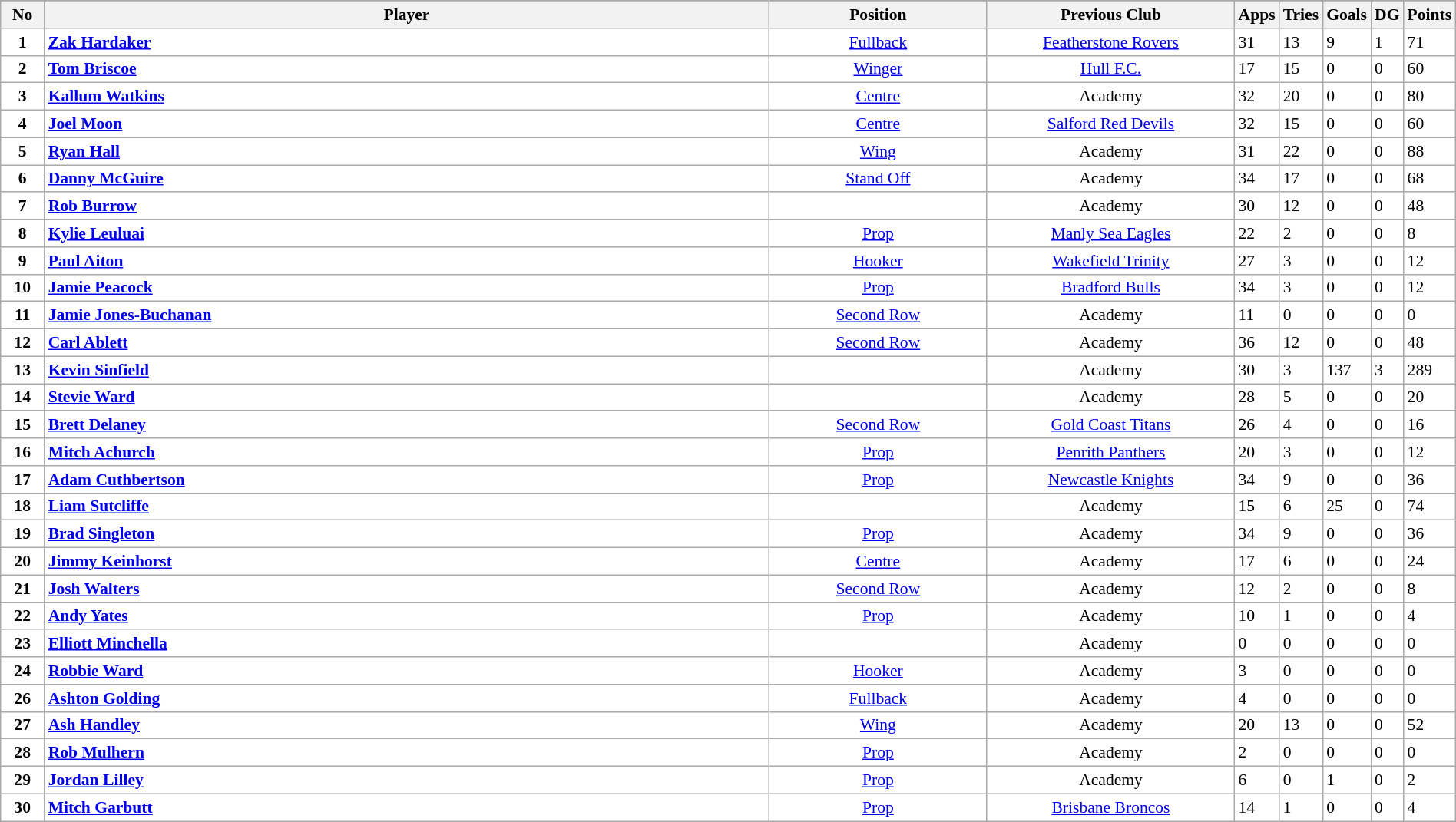<table class="wikitable sortable" width="100%" style="font-size:90%">
<tr bgcolor="#efefef">
</tr>
<tr bgcolor="#efefef">
<th width=3%>No</th>
<th !width=10%>Player</th>
<th width=15%>Position</th>
<th width=17%>Previous Club</th>
<th width="20">Apps</th>
<th width="20">Tries</th>
<th width="20">Goals</th>
<th width="20">DG</th>
<th width="20">Points</th>
</tr>
<tr bgcolor=#FFFFFF>
<td align=center><strong>1</strong></td>
<td> <strong><a href='#'>Zak Hardaker</a></strong></td>
<td align=center><a href='#'>Fullback</a></td>
<td align=center> <a href='#'>Featherstone Rovers</a></td>
<td align=centre>31</td>
<td align=centre>13</td>
<td align=centre>9</td>
<td align=centre>1</td>
<td align=centre>71</td>
</tr>
<tr bgcolor=#FFFFFF>
<td align=center><strong>2</strong></td>
<td> <strong><a href='#'>Tom Briscoe</a></strong></td>
<td align=center><a href='#'>Winger</a></td>
<td align=center> <a href='#'>Hull F.C.</a></td>
<td align=centre>17</td>
<td align=centre>15</td>
<td align=centre>0</td>
<td align=centre>0</td>
<td align=centre>60</td>
</tr>
<tr bgcolor=#FFFFFF>
<td align=center><strong>3</strong></td>
<td> <strong><a href='#'>Kallum Watkins</a></strong></td>
<td align=center><a href='#'>Centre</a></td>
<td align=center>Academy</td>
<td align=centre>32</td>
<td align=centre>20</td>
<td align=centre>0</td>
<td align=centre>0</td>
<td align=centre>80</td>
</tr>
<tr bgcolor=#FFFFFF>
<td align=center><strong>4</strong></td>
<td> <strong><a href='#'>Joel Moon</a></strong></td>
<td align=center><a href='#'>Centre</a></td>
<td align=center> <a href='#'>Salford Red Devils</a></td>
<td align=centre>32</td>
<td align=centre>15</td>
<td align=centre>0</td>
<td align=centre>0</td>
<td align=centre>60</td>
</tr>
<tr bgcolor=#FFFFFF>
<td align=center><strong>5</strong></td>
<td> <strong><a href='#'>Ryan Hall</a></strong></td>
<td align=center><a href='#'>Wing</a></td>
<td align=center>Academy</td>
<td align=centre>31</td>
<td align=centre>22</td>
<td align=centre>0</td>
<td align=centre>0</td>
<td align=centre>88</td>
</tr>
<tr bgcolor=#FFFFFF>
<td align=center><strong>6</strong></td>
<td> <strong><a href='#'>Danny McGuire</a></strong></td>
<td align=center><a href='#'>Stand Off</a></td>
<td align=center>Academy</td>
<td align=centre>34</td>
<td align=centre>17</td>
<td align=centre>0</td>
<td align=centre>0</td>
<td align=centre>68</td>
</tr>
<tr bgcolor=#FFFFFF>
<td align=center><strong>7</strong></td>
<td> <strong><a href='#'>Rob Burrow</a></strong></td>
<td align=center></td>
<td align=center>Academy</td>
<td align=centre>30</td>
<td align=centre>12</td>
<td align=centre>0</td>
<td align=centre>0</td>
<td align=centre>48</td>
</tr>
<tr bgcolor=#FFFFFF>
<td align=center><strong>8</strong></td>
<td> <strong><a href='#'>Kylie Leuluai</a></strong></td>
<td align=center><a href='#'>Prop</a></td>
<td align=center> <a href='#'>Manly Sea Eagles</a></td>
<td align=centre>22</td>
<td align=centre>2</td>
<td align=centre>0</td>
<td align=centre>0</td>
<td align=centre>8</td>
</tr>
<tr bgcolor=#FFFFFF>
<td align=center><strong>9</strong></td>
<td> <strong><a href='#'>Paul Aiton</a></strong></td>
<td align=center><a href='#'>Hooker</a></td>
<td align=center> <a href='#'>Wakefield Trinity</a></td>
<td align=centre>27</td>
<td align=centre>3</td>
<td align=centre>0</td>
<td align=centre>0</td>
<td align=centre>12</td>
</tr>
<tr bgcolor=#FFFFFF>
<td align=center><strong>10</strong></td>
<td> <strong><a href='#'>Jamie Peacock</a></strong></td>
<td align=center><a href='#'>Prop</a></td>
<td align=center> <a href='#'>Bradford Bulls</a></td>
<td align=centre>34</td>
<td align=centre>3</td>
<td align=centre>0</td>
<td align=centre>0</td>
<td align=centre>12</td>
</tr>
<tr bgcolor=#FFFFFF>
<td align=center><strong>11</strong></td>
<td> <strong><a href='#'>Jamie Jones-Buchanan</a></strong></td>
<td align=center><a href='#'>Second Row</a></td>
<td align=center>Academy</td>
<td align=centre>11</td>
<td align=centre>0</td>
<td align=centre>0</td>
<td align=centre>0</td>
<td align=centre>0</td>
</tr>
<tr bgcolor=#FFFFFF>
<td align=center><strong>12</strong></td>
<td> <strong><a href='#'>Carl Ablett</a></strong></td>
<td align=center><a href='#'>Second Row</a></td>
<td align=center>Academy</td>
<td align=centre>36</td>
<td align=centre>12</td>
<td align=centre>0</td>
<td align=centre>0</td>
<td align=centre>48</td>
</tr>
<tr bgcolor=#FFFFFF>
<td align=center><strong>13</strong></td>
<td> <strong><a href='#'>Kevin Sinfield</a></strong></td>
<td align=center></td>
<td align=center>Academy</td>
<td align=centre>30</td>
<td align=centre>3</td>
<td align=centre>137</td>
<td align=centre>3</td>
<td align=centre>289</td>
</tr>
<tr bgcolor=#FFFFFF>
<td align=center><strong>14</strong></td>
<td> <strong><a href='#'>Stevie Ward</a></strong></td>
<td align=center></td>
<td align=center>Academy</td>
<td align=centre>28</td>
<td align=centre>5</td>
<td align=centre>0</td>
<td align=centre>0</td>
<td align=centre>20</td>
</tr>
<tr bgcolor=#FFFFFF>
<td align=center><strong>15</strong></td>
<td> <strong><a href='#'>Brett Delaney</a></strong></td>
<td align=center><a href='#'>Second Row</a></td>
<td align=center> <a href='#'>Gold Coast Titans</a></td>
<td align=centre>26</td>
<td align=centre>4</td>
<td align=centre>0</td>
<td align=centre>0</td>
<td align=centre>16</td>
</tr>
<tr bgcolor=#FFFFFF>
<td align=center><strong>16</strong></td>
<td> <strong><a href='#'>Mitch Achurch</a></strong></td>
<td align=center><a href='#'>Prop</a></td>
<td align=center> <a href='#'>Penrith Panthers</a></td>
<td align=centre>20</td>
<td align=centre>3</td>
<td align=centre>0</td>
<td align=centre>0</td>
<td align=centre>12</td>
</tr>
<tr bgcolor=#FFFFFF>
<td align=center><strong>17</strong></td>
<td> <strong><a href='#'>Adam Cuthbertson</a></strong></td>
<td align=center><a href='#'>Prop</a></td>
<td align=center> <a href='#'>Newcastle Knights</a></td>
<td align=centre>34</td>
<td align=centre>9</td>
<td align=centre>0</td>
<td align=centre>0</td>
<td align=centre>36</td>
</tr>
<tr bgcolor=#FFFFFF>
<td align=center><strong>18</strong></td>
<td> <strong><a href='#'>Liam Sutcliffe</a></strong></td>
<td align=center></td>
<td align=center>Academy</td>
<td align=centre>15</td>
<td align=centre>6</td>
<td align=centre>25</td>
<td align=centre>0</td>
<td align=centre>74</td>
</tr>
<tr bgcolor=#FFFFFF>
<td align=center><strong>19</strong></td>
<td> <strong><a href='#'>Brad Singleton</a></strong></td>
<td align=center><a href='#'>Prop</a></td>
<td align=center>Academy</td>
<td align=centre>34</td>
<td align=centre>9</td>
<td align=centre>0</td>
<td align=centre>0</td>
<td align=centre>36</td>
</tr>
<tr bgcolor=#FFFFFF>
<td align=center><strong>20</strong></td>
<td> <strong><a href='#'>Jimmy Keinhorst</a></strong></td>
<td align=center><a href='#'>Centre</a></td>
<td align=center>Academy</td>
<td align=centre>17</td>
<td align=centre>6</td>
<td align=centre>0</td>
<td align=centre>0</td>
<td align=centre>24</td>
</tr>
<tr bgcolor=#FFFFFF>
<td align=center><strong>21</strong></td>
<td> <strong><a href='#'>Josh Walters</a></strong></td>
<td align=center><a href='#'>Second Row</a></td>
<td align=center>Academy</td>
<td align=centre>12</td>
<td align=centre>2</td>
<td align=centre>0</td>
<td align=centre>0</td>
<td align=centre>8</td>
</tr>
<tr bgcolor=#FFFFFF>
<td align=center><strong>22</strong></td>
<td> <strong><a href='#'>Andy Yates</a></strong></td>
<td align=center><a href='#'>Prop</a></td>
<td align=center>Academy</td>
<td align=centre>10</td>
<td align=centre>1</td>
<td align=centre>0</td>
<td align=centre>0</td>
<td align=centre>4</td>
</tr>
<tr bgcolor=#FFFFFF>
<td align=center><strong>23</strong></td>
<td> <strong><a href='#'>Elliott Minchella</a></strong></td>
<td align=center></td>
<td align=center>Academy</td>
<td align=centre>0</td>
<td align=centre>0</td>
<td align=centre>0</td>
<td align=centre>0</td>
<td align=centre>0</td>
</tr>
<tr bgcolor=#FFFFFF>
<td align=center><strong>24</strong></td>
<td> <strong><a href='#'>Robbie Ward</a></strong></td>
<td align=center><a href='#'>Hooker</a></td>
<td align=center>Academy</td>
<td align=centre>3</td>
<td align=centre>0</td>
<td align=centre>0</td>
<td align=centre>0</td>
<td align=centre>0</td>
</tr>
<tr bgcolor=#FFFFFF>
<td align=center><strong>26</strong></td>
<td> <strong><a href='#'>Ashton Golding</a></strong></td>
<td align=center><a href='#'>Fullback</a></td>
<td align=center>Academy</td>
<td align=centre>4</td>
<td align=centre>0</td>
<td align=centre>0</td>
<td align=centre>0</td>
<td align=centre>0</td>
</tr>
<tr bgcolor=#FFFFFF>
<td align=center><strong>27</strong></td>
<td> <strong><a href='#'>Ash Handley</a></strong></td>
<td align=center><a href='#'>Wing</a></td>
<td align=center>Academy</td>
<td align=centre>20</td>
<td align=centre>13</td>
<td align=centre>0</td>
<td align=centre>0</td>
<td align=centre>52</td>
</tr>
<tr bgcolor=#FFFFFF>
<td align=center><strong>28</strong></td>
<td> <strong><a href='#'>Rob Mulhern</a></strong></td>
<td align=center><a href='#'>Prop</a></td>
<td align=center>Academy</td>
<td align=centre>2</td>
<td align=centre>0</td>
<td align=centre>0</td>
<td align=centre>0</td>
<td align=centre>0</td>
</tr>
<tr bgcolor=#FFFFFF>
<td align=center><strong>29</strong></td>
<td> <strong><a href='#'>Jordan Lilley</a></strong></td>
<td align=center><a href='#'>Prop</a></td>
<td align=center>Academy</td>
<td align=centre>6</td>
<td align=centre>0</td>
<td align=centre>1</td>
<td align=centre>0</td>
<td align=centre>2</td>
</tr>
<tr bgcolor=#FFFFFF>
<td align=center><strong>30</strong></td>
<td> <strong><a href='#'>Mitch Garbutt</a></strong></td>
<td align=center><a href='#'>Prop</a></td>
<td align=center> <a href='#'>Brisbane Broncos</a></td>
<td align=centre>14</td>
<td align=centre>1</td>
<td align=centre>0</td>
<td align=centre>0</td>
<td align=centre>4</td>
</tr>
</table>
